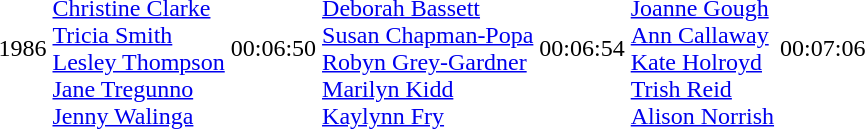<table>
<tr>
<td>1986</td>
<td><br><a href='#'>Christine Clarke</a><br><a href='#'>Tricia Smith</a><br><a href='#'>Lesley Thompson</a><br><a href='#'>Jane Tregunno</a><br><a href='#'>Jenny Walinga</a></td>
<td>00:06:50</td>
<td><br><a href='#'>Deborah Bassett</a><br><a href='#'>Susan Chapman-Popa</a><br><a href='#'>Robyn Grey-Gardner</a><br><a href='#'>Marilyn Kidd</a><br><a href='#'>Kaylynn Fry</a></td>
<td>00:06:54</td>
<td><br><a href='#'>Joanne Gough</a><br><a href='#'>Ann Callaway</a><br><a href='#'>Kate Holroyd</a><br><a href='#'>Trish Reid</a><br><a href='#'>Alison Norrish</a></td>
<td>00:07:06</td>
</tr>
</table>
